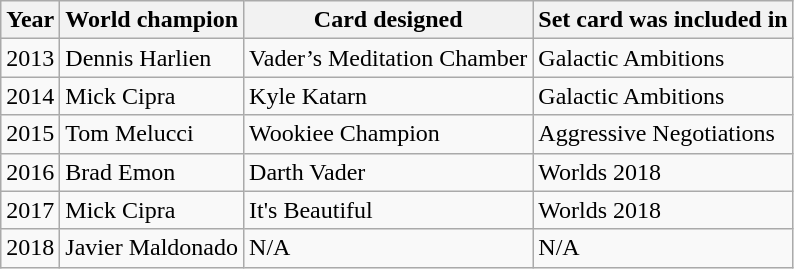<table class="wikitable">
<tr>
<th>Year</th>
<th>World champion</th>
<th>Card designed</th>
<th>Set card was included in</th>
</tr>
<tr>
<td>2013</td>
<td>Dennis Harlien</td>
<td>Vader’s Meditation Chamber</td>
<td>Galactic Ambitions</td>
</tr>
<tr>
<td>2014</td>
<td>Mick Cipra</td>
<td>Kyle Katarn</td>
<td>Galactic Ambitions</td>
</tr>
<tr>
<td>2015</td>
<td>Tom Melucci</td>
<td>Wookiee Champion</td>
<td>Aggressive Negotiations</td>
</tr>
<tr>
<td>2016</td>
<td>Brad Emon</td>
<td>Darth Vader</td>
<td>Worlds 2018</td>
</tr>
<tr>
<td>2017</td>
<td>Mick Cipra</td>
<td>It's Beautiful</td>
<td>Worlds 2018</td>
</tr>
<tr>
<td>2018</td>
<td>Javier Maldonado</td>
<td>N/A</td>
<td>N/A</td>
</tr>
</table>
